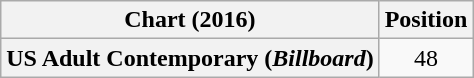<table class="wikitable sortable plainrowheaders" style="text-align:center">
<tr>
<th scope="col">Chart (2016)</th>
<th scope="col">Position</th>
</tr>
<tr>
<th scope="row">US Adult Contemporary (<em>Billboard</em>)</th>
<td>48</td>
</tr>
</table>
